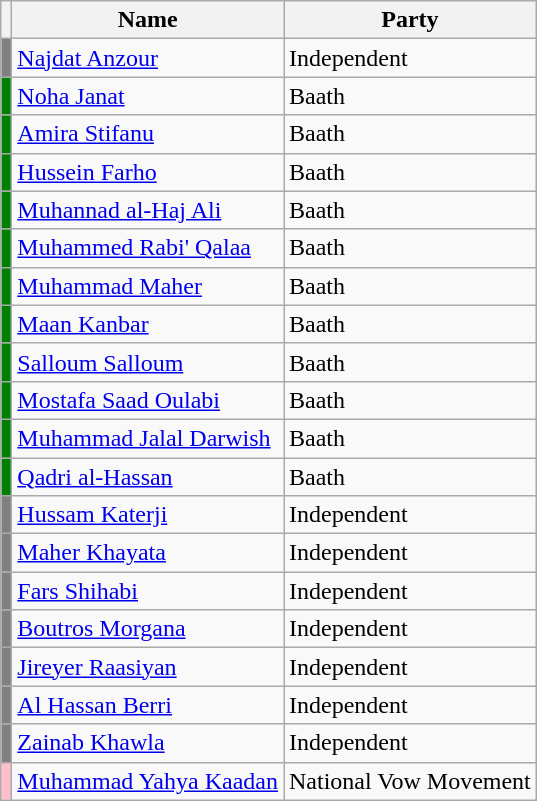<table class="wikitable sortable">
<tr>
<th></th>
<th>Name</th>
<th>Party</th>
</tr>
<tr>
<td bgcolor="grey"></td>
<td><a href='#'>Najdat Anzour</a></td>
<td>Independent</td>
</tr>
<tr>
<td bgcolor="green"></td>
<td><a href='#'>Noha Janat</a></td>
<td>Baath</td>
</tr>
<tr>
<td bgcolor="green"></td>
<td><a href='#'>Amira Stifanu</a></td>
<td>Baath</td>
</tr>
<tr>
<td bgcolor="green"></td>
<td><a href='#'>Hussein Farho</a></td>
<td>Baath</td>
</tr>
<tr>
<td bgcolor="green"></td>
<td><a href='#'>Muhannad al-Haj Ali</a></td>
<td>Baath</td>
</tr>
<tr>
<td bgcolor="green"></td>
<td><a href='#'>Muhammed Rabi' Qalaa</a></td>
<td>Baath</td>
</tr>
<tr>
<td bgcolor="green"></td>
<td><a href='#'>Muhammad Maher</a></td>
<td>Baath</td>
</tr>
<tr>
<td bgcolor="green"></td>
<td><a href='#'>Maan Kanbar</a></td>
<td>Baath</td>
</tr>
<tr>
<td bgcolor="green"></td>
<td><a href='#'>Salloum Salloum</a></td>
<td>Baath</td>
</tr>
<tr>
<td bgcolor="green"></td>
<td><a href='#'>Mostafa Saad Oulabi</a></td>
<td>Baath</td>
</tr>
<tr>
<td bgcolor="green"></td>
<td><a href='#'>Muhammad Jalal Darwish</a></td>
<td>Baath</td>
</tr>
<tr>
<td bgcolor="green"></td>
<td><a href='#'>Qadri al-Hassan</a></td>
<td>Baath</td>
</tr>
<tr>
<td bgcolor="grey"></td>
<td><a href='#'>Hussam Katerji</a></td>
<td>Independent</td>
</tr>
<tr>
<td bgcolor="grey"></td>
<td><a href='#'>Maher Khayata</a></td>
<td>Independent</td>
</tr>
<tr>
<td bgcolor="grey"></td>
<td><a href='#'>Fars Shihabi</a></td>
<td>Independent</td>
</tr>
<tr>
<td bgcolor="grey"></td>
<td><a href='#'>Boutros Morgana</a></td>
<td>Independent</td>
</tr>
<tr>
<td bgcolor="grey"></td>
<td><a href='#'>Jireyer Raasiyan</a></td>
<td>Independent</td>
</tr>
<tr>
<td bgcolor="grey"></td>
<td><a href='#'>Al Hassan Berri</a></td>
<td>Independent</td>
</tr>
<tr>
<td bgcolor="grey"></td>
<td><a href='#'>Zainab Khawla</a></td>
<td>Independent</td>
</tr>
<tr>
<td bgcolor="pink"></td>
<td><a href='#'>Muhammad Yahya Kaadan</a></td>
<td>National Vow Movement</td>
</tr>
</table>
